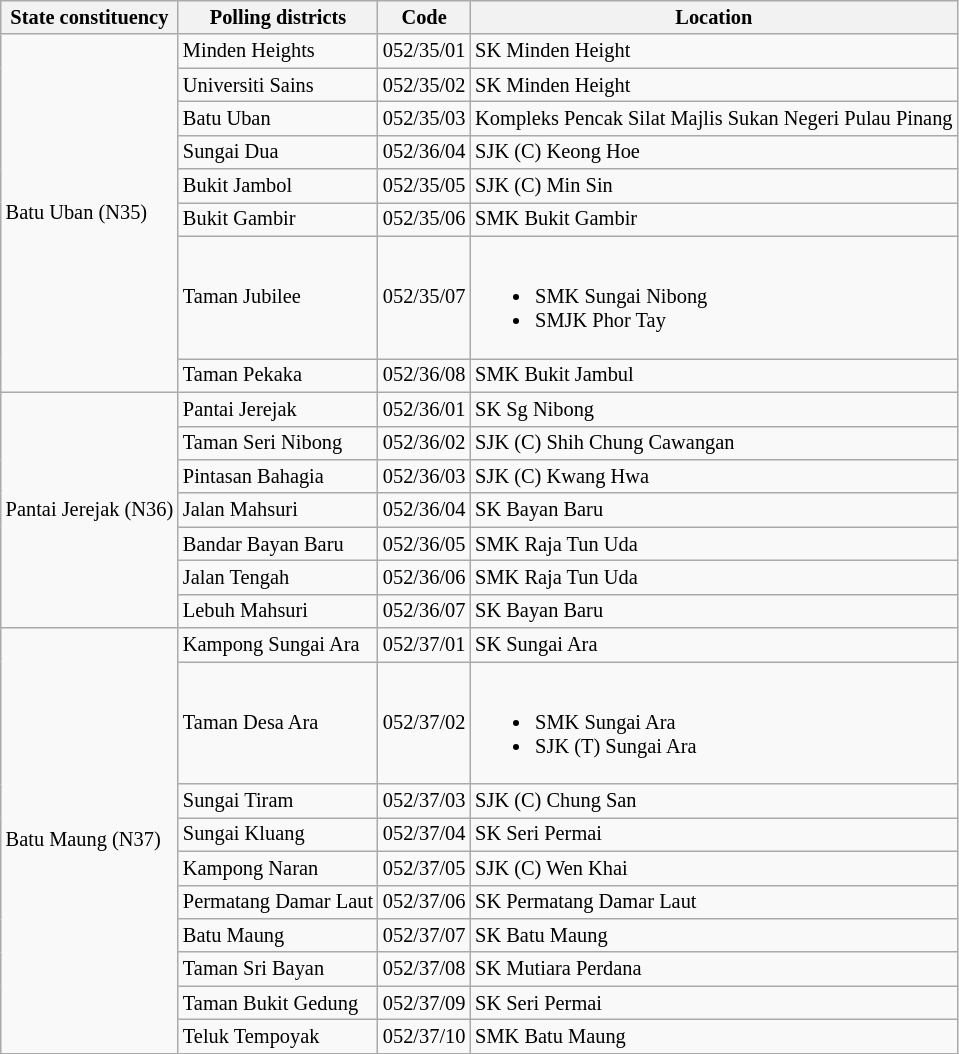<table class="wikitable sortable mw-collapsible" style="white-space:nowrap;font-size:85%">
<tr>
<th>State constituency</th>
<th>Polling districts</th>
<th>Code</th>
<th>Location</th>
</tr>
<tr>
<td rowspan="8">Batu Uban (N35)</td>
<td>Minden Heights</td>
<td>052/35/01</td>
<td>SK Minden Height</td>
</tr>
<tr>
<td>Universiti Sains</td>
<td>052/35/02</td>
<td>SK Minden Height</td>
</tr>
<tr>
<td>Batu Uban</td>
<td>052/35/03</td>
<td>Kompleks Pencak Silat Majlis Sukan Negeri Pulau Pinang</td>
</tr>
<tr>
<td>Sungai Dua</td>
<td>052/36/04</td>
<td>SJK (C) Keong Hoe</td>
</tr>
<tr>
<td>Bukit Jambol</td>
<td>052/35/05</td>
<td>SJK (C) Min Sin</td>
</tr>
<tr>
<td>Bukit Gambir</td>
<td>052/35/06</td>
<td>SMK Bukit Gambir</td>
</tr>
<tr>
<td>Taman Jubilee</td>
<td>052/35/07</td>
<td><br><ul><li>SMK Sungai Nibong</li><li>SMJK Phor Tay</li></ul></td>
</tr>
<tr>
<td>Taman Pekaka</td>
<td>052/36/08</td>
<td>SMK Bukit Jambul</td>
</tr>
<tr>
<td rowspan="7">Pantai Jerejak (N36)</td>
<td>Pantai Jerejak</td>
<td>052/36/01</td>
<td>SK Sg Nibong</td>
</tr>
<tr>
<td>Taman Seri Nibong</td>
<td>052/36/02</td>
<td>SJK (C) Shih Chung Cawangan</td>
</tr>
<tr>
<td>Pintasan Bahagia</td>
<td>052/36/03</td>
<td>SJK (C) Kwang Hwa</td>
</tr>
<tr>
<td>Jalan Mahsuri</td>
<td>052/36/04</td>
<td>SK Bayan Baru</td>
</tr>
<tr>
<td>Bandar Bayan Baru</td>
<td>052/36/05</td>
<td>SMK Raja Tun Uda</td>
</tr>
<tr>
<td>Jalan Tengah</td>
<td>052/36/06</td>
<td>SMK Raja Tun Uda</td>
</tr>
<tr>
<td>Lebuh Mahsuri</td>
<td>052/36/07</td>
<td>SK Bayan Baru</td>
</tr>
<tr>
<td rowspan="10">Batu Maung (N37)</td>
<td>Kampong Sungai Ara</td>
<td>052/37/01</td>
<td>SK Sungai Ara</td>
</tr>
<tr>
<td>Taman Desa Ara</td>
<td>052/37/02</td>
<td><br><ul><li>SMK Sungai Ara</li><li>SJK (T) Sungai Ara</li></ul></td>
</tr>
<tr>
<td>Sungai Tiram</td>
<td>052/37/03</td>
<td>SJK (C) Chung San</td>
</tr>
<tr>
<td>Sungai Kluang</td>
<td>052/37/04</td>
<td>SK Seri Permai</td>
</tr>
<tr>
<td>Kampong Naran</td>
<td>052/37/05</td>
<td>SJK (C) Wen Khai</td>
</tr>
<tr>
<td>Permatang Damar Laut</td>
<td>052/37/06</td>
<td>SK Permatang Damar Laut</td>
</tr>
<tr>
<td>Batu Maung</td>
<td>052/37/07</td>
<td>SK Batu Maung</td>
</tr>
<tr>
<td>Taman Sri Bayan</td>
<td>052/37/08</td>
<td>SK Mutiara Perdana</td>
</tr>
<tr>
<td>Taman Bukit Gedung</td>
<td>052/37/09</td>
<td>SK Seri Permai</td>
</tr>
<tr>
<td>Teluk Tempoyak</td>
<td>052/37/10</td>
<td>SMK Batu Maung</td>
</tr>
</table>
